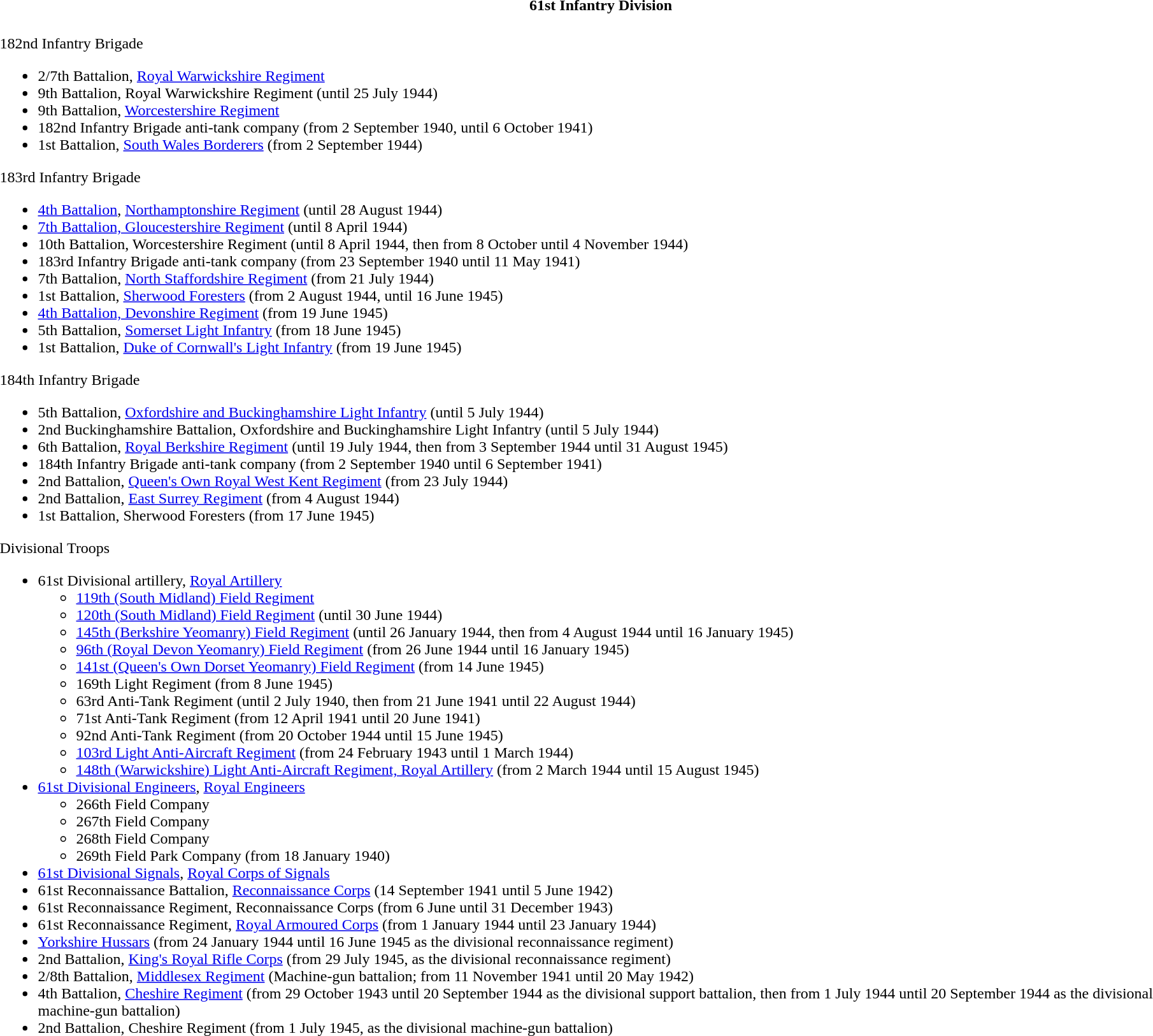<table class="toccolours collapsible collapsed" style="width:100%; background:transparent;">
<tr>
<th colspan=>61st Infantry Division</th>
</tr>
<tr>
<td colspan="2"><br>182nd Infantry Brigade
<ul><li>2/7th Battalion, <a href='#'>Royal Warwickshire Regiment</a></li><li>9th Battalion, Royal Warwickshire Regiment (until 25 July 1944)</li><li>9th Battalion, <a href='#'>Worcestershire Regiment</a></li><li>182nd Infantry Brigade anti-tank company (from 2 September 1940, until 6 October 1941)</li><li>1st Battalion, <a href='#'>South Wales Borderers</a> (from 2 September 1944)</li></ul>183rd Infantry Brigade
<ul><li><a href='#'>4th Battalion</a>, <a href='#'>Northamptonshire Regiment</a> (until 28 August 1944)</li><li><a href='#'>7th Battalion, Gloucestershire Regiment</a> (until 8 April 1944)</li><li>10th Battalion, Worcestershire Regiment (until 8 April 1944, then from 8 October until 4 November 1944)</li><li>183rd Infantry Brigade anti-tank company (from 23 September 1940 until 11 May 1941)</li><li>7th Battalion, <a href='#'>North Staffordshire Regiment</a> (from 21 July 1944)</li><li>1st Battalion, <a href='#'>Sherwood Foresters</a> (from 2 August 1944, until 16 June 1945)</li><li><a href='#'>4th Battalion, Devonshire Regiment</a> (from 19 June 1945)</li><li>5th Battalion, <a href='#'>Somerset Light Infantry</a> (from 18 June 1945)</li><li>1st Battalion, <a href='#'>Duke of Cornwall's Light Infantry</a> (from 19 June 1945)</li></ul>184th Infantry Brigade
<ul><li>5th Battalion, <a href='#'>Oxfordshire and Buckinghamshire Light Infantry</a> (until 5 July 1944)</li><li>2nd Buckinghamshire Battalion, Oxfordshire and Buckinghamshire Light Infantry (until 5 July 1944)</li><li>6th Battalion, <a href='#'>Royal Berkshire Regiment</a> (until 19 July 1944, then from 3 September 1944 until 31 August 1945)</li><li>184th Infantry Brigade anti-tank company (from 2 September 1940 until 6 September 1941)</li><li>2nd Battalion, <a href='#'>Queen's Own Royal West Kent Regiment</a> (from 23 July 1944)</li><li>2nd Battalion, <a href='#'>East Surrey Regiment</a> (from 4 August 1944)</li><li>1st Battalion, Sherwood Foresters (from 17 June 1945)</li></ul>Divisional Troops<ul><li>61st Divisional artillery, <a href='#'>Royal Artillery</a><ul><li><a href='#'>119th (South Midland) Field Regiment</a></li><li><a href='#'>120th (South Midland) Field Regiment</a> (until 30 June 1944)</li><li><a href='#'>145th (Berkshire Yeomanry) Field Regiment</a> (until 26 January 1944, then from 4 August 1944 until 16 January 1945)</li><li><a href='#'>96th (Royal Devon Yeomanry) Field Regiment</a> (from 26 June 1944 until 16 January 1945)</li><li><a href='#'>141st (Queen's Own Dorset Yeomanry) Field Regiment</a> (from 14 June 1945)</li><li>169th Light Regiment (from 8 June 1945)</li><li>63rd Anti-Tank Regiment (until 2 July 1940, then from 21 June 1941 until 22 August 1944)</li><li>71st Anti-Tank Regiment (from 12 April 1941 until 20 June 1941)</li><li>92nd Anti-Tank Regiment (from 20 October 1944 until 15 June 1945)</li><li><a href='#'>103rd Light Anti-Aircraft Regiment</a> (from 24 February 1943 until 1 March 1944)</li><li><a href='#'>148th (Warwickshire) Light Anti-Aircraft Regiment, Royal Artillery</a> (from 2 March 1944 until 15 August 1945)</li></ul></li><li><a href='#'>61st Divisional Engineers</a>, <a href='#'>Royal Engineers</a><ul><li>266th Field Company</li><li>267th Field Company</li><li>268th Field Company</li><li>269th Field Park Company (from 18 January 1940)</li></ul></li><li><a href='#'>61st Divisional Signals</a>, <a href='#'>Royal Corps of Signals</a></li><li>61st Reconnaissance Battalion, <a href='#'>Reconnaissance Corps</a> (14 September 1941 until 5 June 1942)</li><li>61st Reconnaissance Regiment, Reconnaissance Corps (from 6 June until 31 December 1943)</li><li>61st Reconnaissance Regiment, <a href='#'>Royal Armoured Corps</a> (from 1 January 1944 until 23 January 1944)</li><li><a href='#'>Yorkshire Hussars</a> (from 24 January 1944 until 16 June 1945 as the divisional reconnaissance regiment)</li><li>2nd Battalion, <a href='#'>King's Royal Rifle Corps</a> (from 29 July 1945, as the divisional reconnaissance regiment)</li><li>2/8th Battalion, <a href='#'>Middlesex Regiment</a> (Machine-gun battalion; from 11 November 1941 until 20 May 1942)</li><li>4th Battalion, <a href='#'>Cheshire Regiment</a> (from 29 October 1943 until 20 September 1944 as the divisional support battalion, then from 1 July 1944 until 20 September 1944 as the divisional machine-gun battalion)</li><li>2nd Battalion, Cheshire Regiment (from 1 July 1945, as the divisional machine-gun battalion)</li></ul></td>
</tr>
</table>
